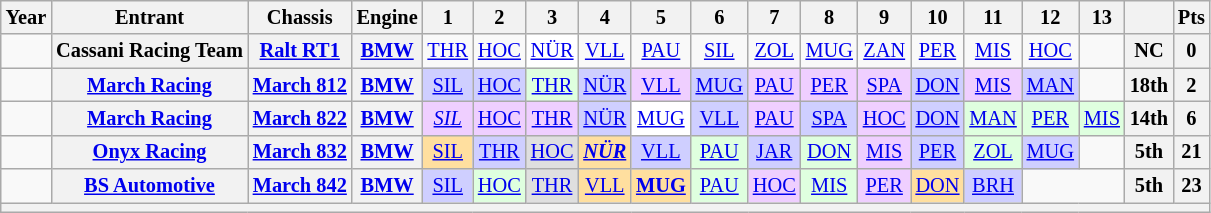<table class="wikitable" style="text-align:center; font-size:85%">
<tr>
<th>Year</th>
<th>Entrant</th>
<th>Chassis</th>
<th>Engine</th>
<th>1</th>
<th>2</th>
<th>3</th>
<th>4</th>
<th>5</th>
<th>6</th>
<th>7</th>
<th>8</th>
<th>9</th>
<th>10</th>
<th>11</th>
<th>12</th>
<th>13</th>
<th></th>
<th>Pts</th>
</tr>
<tr>
<td></td>
<th nowrap>Cassani Racing Team</th>
<th nowrap><a href='#'>Ralt RT1</a></th>
<th><a href='#'>BMW</a></th>
<td><a href='#'>THR</a></td>
<td><a href='#'>HOC</a></td>
<td style="background:#FFFFFF;"><a href='#'>NÜR</a><br></td>
<td><a href='#'>VLL</a></td>
<td><a href='#'>PAU</a></td>
<td><a href='#'>SIL</a></td>
<td><a href='#'>ZOL</a></td>
<td><a href='#'>MUG</a></td>
<td><a href='#'>ZAN</a></td>
<td><a href='#'>PER</a></td>
<td><a href='#'>MIS</a></td>
<td><a href='#'>HOC</a></td>
<td></td>
<th>NC</th>
<th>0</th>
</tr>
<tr>
<td></td>
<th nowrap><a href='#'>March Racing</a></th>
<th nowrap><a href='#'>March 812</a></th>
<th><a href='#'>BMW</a></th>
<td style="background:#CFCFFF;"><a href='#'>SIL</a><br></td>
<td style="background:#CFCFFF;"><a href='#'>HOC</a><br></td>
<td style="background:#DFFFDF;"><a href='#'>THR</a><br></td>
<td style="background:#CFCFFF;"><a href='#'>NÜR</a><br></td>
<td style="background:#EFCFFF;"><a href='#'>VLL</a><br></td>
<td style="background:#CFCFFF;"><a href='#'>MUG</a><br></td>
<td style="background:#EFCFFF;"><a href='#'>PAU</a><br></td>
<td style="background:#EFCFFF;"><a href='#'>PER</a><br></td>
<td style="background:#EFCFFF;"><a href='#'>SPA</a><br></td>
<td style="background:#CFCFFF;"><a href='#'>DON</a><br></td>
<td style="background:#EFCFFF;"><a href='#'>MIS</a><br></td>
<td style="background:#CFCFFF;"><a href='#'>MAN</a><br></td>
<td></td>
<th>18th</th>
<th>2</th>
</tr>
<tr>
<td></td>
<th nowrap><a href='#'>March Racing</a></th>
<th nowrap><a href='#'>March 822</a></th>
<th><a href='#'>BMW</a></th>
<td style="background:#EFCFFF;"><em><a href='#'>SIL</a></em><br></td>
<td style="background:#EFCFFF;"><a href='#'>HOC</a><br></td>
<td style="background:#EFCFFF;"><a href='#'>THR</a><br></td>
<td style="background:#CFCFFF;"><a href='#'>NÜR</a><br></td>
<td style="background:#FFFFFF;"><a href='#'>MUG</a><br></td>
<td style="background:#CFCFFF;"><a href='#'>VLL</a><br></td>
<td style="background:#EFCFFF;"><a href='#'>PAU</a><br></td>
<td style="background:#CFCFFF;"><a href='#'>SPA</a><br></td>
<td style="background:#EFCFFF;"><a href='#'>HOC</a><br></td>
<td style="background:#CFCFFF;"><a href='#'>DON</a><br></td>
<td style="background:#DFFFDF;"><a href='#'>MAN</a><br></td>
<td style="background:#DFFFDF;"><a href='#'>PER</a><br></td>
<td style="background:#DFFFDF;"><a href='#'>MIS</a><br></td>
<th>14th</th>
<th>6</th>
</tr>
<tr>
<td></td>
<th nowrap><a href='#'>Onyx Racing</a></th>
<th nowrap><a href='#'>March 832</a></th>
<th><a href='#'>BMW</a></th>
<td style="background:#FFDF9F;"><a href='#'>SIL</a><br></td>
<td style="background:#CFCFFF;"><a href='#'>THR</a><br></td>
<td style="background:#DFDFDF;"><a href='#'>HOC</a><br></td>
<td style="background:#FFDF9F;"><a href='#'><strong><em>NÜR</em></strong></a><br></td>
<td style="background:#CFCFFF;"><a href='#'>VLL</a><br></td>
<td style="background:#DFFFDF;"><a href='#'>PAU</a><br></td>
<td style="background:#CFCFFF;"><a href='#'>JAR</a><br></td>
<td style="background:#DFFFDF;"><a href='#'>DON</a><br></td>
<td style="background:#EFCFFF;"><a href='#'>MIS</a><br></td>
<td style="background:#CFCFFF;"><a href='#'>PER</a><br></td>
<td style="background:#DFFFDF;"><a href='#'>ZOL</a><br></td>
<td style="background:#CFCFFF;"><a href='#'>MUG</a><br></td>
<td></td>
<th>5th</th>
<th>21</th>
</tr>
<tr>
<td></td>
<th nowrap><a href='#'>BS Automotive</a></th>
<th nowrap><a href='#'>March 842</a></th>
<th><a href='#'>BMW</a></th>
<td style="background:#CFCFFF;"><a href='#'>SIL</a><br></td>
<td style="background:#DFFFDF;"><a href='#'>HOC</a><br></td>
<td style="background:#DFDFDF;"><a href='#'>THR</a><br></td>
<td style="background:#FFDF9F;"><a href='#'>VLL</a><br></td>
<td style="background:#FFDF9F;"><strong><a href='#'>MUG</a></strong><br></td>
<td style="background:#DFFFDF;"><a href='#'>PAU</a><br></td>
<td style="background:#EFCFFF;"><a href='#'>HOC</a><br></td>
<td style="background:#DFFFDF;"><a href='#'>MIS</a><br></td>
<td style="background:#EFCFFF;"><a href='#'>PER</a><br></td>
<td style="background:#FFDF9F;"><a href='#'>DON</a><br></td>
<td style="background:#CFCFFF;"><a href='#'>BRH</a><br></td>
<td colspan=2></td>
<th>5th</th>
<th>23</th>
</tr>
<tr>
<th colspan="22"></th>
</tr>
</table>
